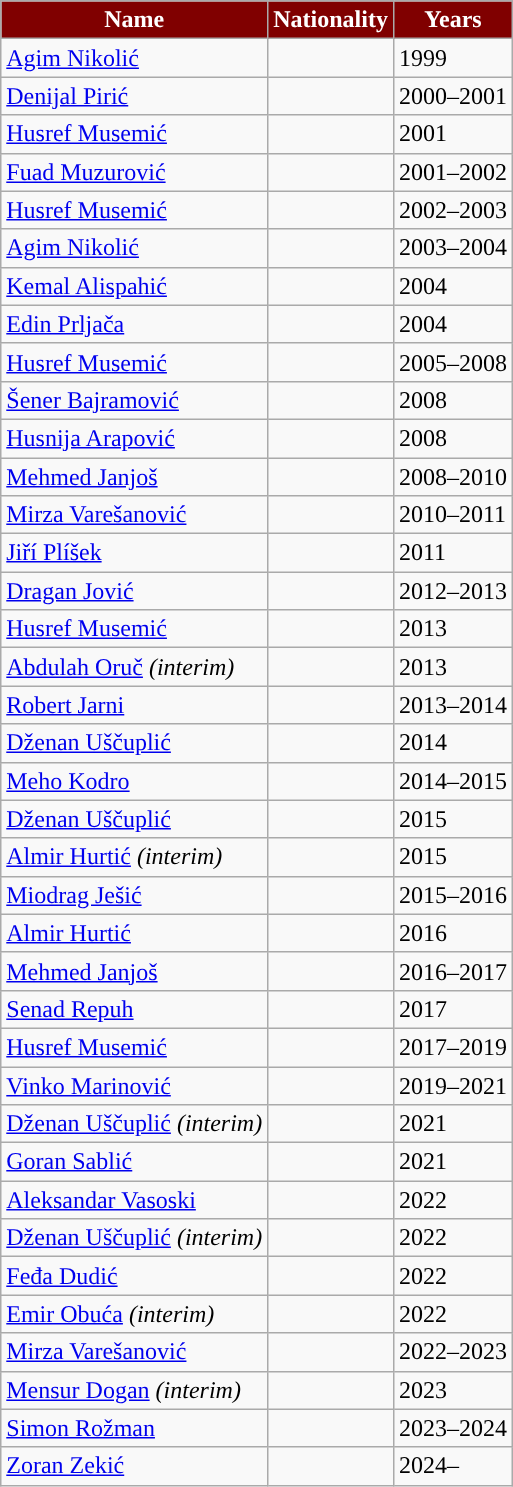<table class="wikitable" style="text-align: center; display:inline-table">
<tr>
<th style="color:#FFFFFF;background:#800000;">Name</th>
<th style="color:#FFFFFF;background:#800000;">Nationality</th>
<th style="color:#FFFFFF;background:#800000;">Years</th>
</tr>
<tr>
<td align="left"><a href='#'>Agim Nikolić</a></td>
<td></td>
<td align="left">1999</td>
</tr>
<tr>
<td align="left"><a href='#'>Denijal Pirić</a></td>
<td></td>
<td align="left">2000–2001</td>
</tr>
<tr>
<td align="left"><a href='#'>Husref Musemić</a></td>
<td></td>
<td align="left">2001</td>
</tr>
<tr>
<td align="left"><a href='#'>Fuad Muzurović</a></td>
<td></td>
<td align="left">2001–2002</td>
</tr>
<tr>
<td align="left"><a href='#'>Husref Musemić</a></td>
<td></td>
<td align="left">2002–2003</td>
</tr>
<tr>
<td align="left"><a href='#'>Agim Nikolić</a></td>
<td></td>
<td align="left">2003–2004</td>
</tr>
<tr>
<td align="left"><a href='#'>Kemal Alispahić</a></td>
<td></td>
<td align="left">2004</td>
</tr>
<tr>
<td align="left"><a href='#'>Edin Prljača</a></td>
<td></td>
<td align="left">2004</td>
</tr>
<tr>
<td align="left"><a href='#'>Husref Musemić</a></td>
<td></td>
<td align="left">2005–2008</td>
</tr>
<tr>
<td align="left"><a href='#'>Šener Bajramović</a></td>
<td></td>
<td align="left">2008</td>
</tr>
<tr>
<td align="left"><a href='#'>Husnija Arapović</a></td>
<td></td>
<td align="left">2008</td>
</tr>
<tr>
<td align="left"><a href='#'>Mehmed Janjoš</a></td>
<td></td>
<td align="left">2008–2010</td>
</tr>
<tr>
<td align="left"><a href='#'>Mirza Varešanović</a></td>
<td></td>
<td align="left">2010–2011</td>
</tr>
<tr>
<td align="left"><a href='#'>Jiří Plíšek</a></td>
<td></td>
<td align="left">2011</td>
</tr>
<tr>
<td align="left"><a href='#'>Dragan Jović</a></td>
<td></td>
<td align="left">2012–2013</td>
</tr>
<tr>
<td align="left"><a href='#'>Husref Musemić</a></td>
<td></td>
<td align="left">2013</td>
</tr>
<tr>
<td align="left"><a href='#'>Abdulah Oruč</a> <em>(interim)</em></td>
<td></td>
<td align="left">2013</td>
</tr>
<tr>
<td align="left"><a href='#'>Robert Jarni</a></td>
<td></td>
<td align="left">2013–2014</td>
</tr>
<tr>
<td align="left"><a href='#'>Dženan Uščuplić</a></td>
<td></td>
<td align="left">2014</td>
</tr>
<tr>
<td align="left"><a href='#'>Meho Kodro</a></td>
<td></td>
<td align="left">2014–2015</td>
</tr>
<tr>
<td align="left"><a href='#'>Dženan Uščuplić</a></td>
<td></td>
<td align="left">2015</td>
</tr>
<tr>
<td align="left"><a href='#'>Almir Hurtić</a> <em>(interim)</em></td>
<td></td>
<td align="left">2015</td>
</tr>
<tr>
<td align="left"><a href='#'>Miodrag Ješić</a></td>
<td></td>
<td align="left">2015–2016</td>
</tr>
<tr>
<td align="left"><a href='#'>Almir Hurtić</a></td>
<td></td>
<td align="left">2016</td>
</tr>
<tr>
<td align="left"><a href='#'>Mehmed Janjoš</a></td>
<td></td>
<td align="left">2016–2017</td>
</tr>
<tr>
<td align="left"><a href='#'>Senad Repuh</a></td>
<td></td>
<td align="left">2017</td>
</tr>
<tr>
<td align="left"><a href='#'>Husref Musemić</a></td>
<td></td>
<td align="left">2017–2019</td>
</tr>
<tr>
<td align="left"><a href='#'>Vinko Marinović</a></td>
<td></td>
<td align="left">2019–2021</td>
</tr>
<tr>
<td align="left"><a href='#'>Dženan Uščuplić</a> <em>(interim)</em></td>
<td></td>
<td align="left">2021</td>
</tr>
<tr>
<td align="left"><a href='#'>Goran Sablić</a></td>
<td></td>
<td align="left">2021</td>
</tr>
<tr>
<td align="left"><a href='#'>Aleksandar Vasoski</a></td>
<td></td>
<td align="left">2022</td>
</tr>
<tr>
<td align="left"><a href='#'>Dženan Uščuplić</a> <em>(interim)</em></td>
<td></td>
<td align="left">2022</td>
</tr>
<tr>
<td align="left"><a href='#'>Feđa Dudić</a></td>
<td></td>
<td align="left">2022</td>
</tr>
<tr>
<td align="left"><a href='#'>Emir Obuća</a> <em>(interim)</em></td>
<td></td>
<td align="left">2022</td>
</tr>
<tr>
<td align="left"><a href='#'>Mirza Varešanović</a></td>
<td></td>
<td align="left">2022–2023</td>
</tr>
<tr>
<td align="left"><a href='#'>Mensur Dogan</a> <em>(interim)</em></td>
<td></td>
<td align="left">2023</td>
</tr>
<tr>
<td align="left"><a href='#'>Simon Rožman</a></td>
<td></td>
<td align="left">2023–2024</td>
</tr>
<tr>
<td align="left"><a href='#'>Zoran Zekić</a></td>
<td></td>
<td align="left">2024–</td>
</tr>
</table>
